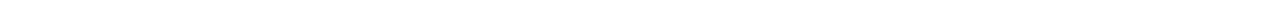<table style="width:88%; text-align:center;">
<tr style="color:white;">
<td style="background:"><strong>12</strong></td>
<td style="background:"><strong>10</strong></td>
<td style="background:"><strong>1</strong></td>
<td style="background:"><strong>3</strong></td>
<td style="background:"><strong>34</strong></td>
</tr>
</table>
